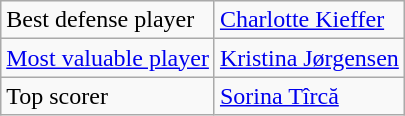<table class="wikitable">
<tr>
<td>Best defense player</td>
<td> <a href='#'>Charlotte Kieffer</a></td>
</tr>
<tr>
<td><a href='#'>Most valuable player</a></td>
<td> <a href='#'>Kristina Jørgensen</a></td>
</tr>
<tr>
<td>Top scorer</td>
<td> <a href='#'>Sorina Tîrcă</a></td>
</tr>
</table>
